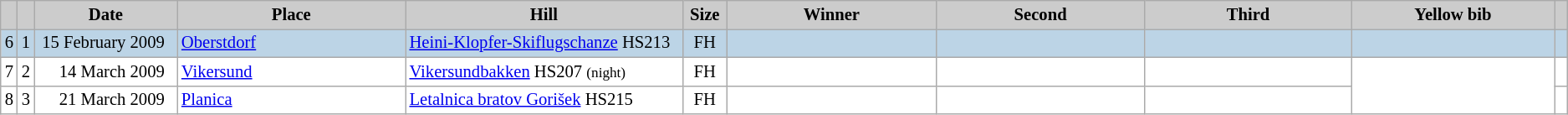<table class="wikitable plainrowheaders" style="background:#fff; font-size:86%; line-height:16px; border:gray solid 1px; border-collapse:collapse;">
<tr style="background:#ccc; text-align:center;">
<th scope="col" style="background:#ccc; width=10 px;"></th>
<th scope="col" style="background:#ccc; width=10 px;"></th>
<th scope="col" style="background:#ccc; width:120px;">Date</th>
<th scope="col" style="background:#ccc; width:200px;">Place</th>
<th scope="col" style="background:#ccc; width:240px;">Hill</th>
<th scope="col" style="background:#ccc; width:30px;">Size</th>
<th scope="col" style="background:#ccc; width:185px;">Winner</th>
<th scope="col" style="background:#ccc; width:185px;">Second</th>
<th scope="col" style="background:#ccc; width:185px;">Third</th>
<th scope="col" style="background:#ccc; width:180px;">Yellow bib</th>
<th scope="col" style="background:#ccc; width:5px;"></th>
</tr>
<tr bgcolor=#BCD4E6>
<td align=center>6</td>
<td align=center>1</td>
<td align=right>15 February 2009  </td>
<td> <a href='#'>Oberstdorf</a></td>
<td><a href='#'>Heini-Klopfer-Skiflugschanze</a> HS213</td>
<td align=center>FH</td>
<td></td>
<td></td>
<td></td>
<td></td>
<td></td>
</tr>
<tr>
<td align=center>7</td>
<td align=center>2</td>
<td align=right>14 March 2009  </td>
<td> <a href='#'>Vikersund</a></td>
<td><a href='#'>Vikersundbakken</a> HS207 <small>(night)</small></td>
<td align=center>FH</td>
<td></td>
<td></td>
<td></td>
<td rowspan=2></td>
<td></td>
</tr>
<tr>
<td align=center>8</td>
<td align=center>3</td>
<td align=right>21 March 2009  </td>
<td> <a href='#'>Planica</a></td>
<td><a href='#'>Letalnica bratov Gorišek</a> HS215</td>
<td align=center>FH</td>
<td></td>
<td></td>
<td></td>
<td></td>
</tr>
</table>
